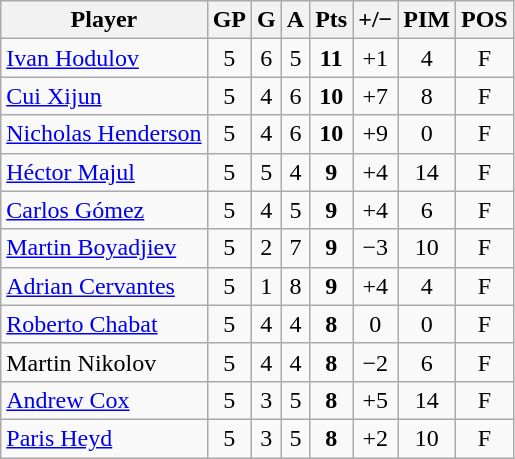<table class="wikitable sortable" style="text-align:center;">
<tr>
<th>Player</th>
<th>GP</th>
<th>G</th>
<th>A</th>
<th>Pts</th>
<th>+/−</th>
<th>PIM</th>
<th>POS</th>
</tr>
<tr>
<td style="text-align:left;"> <a href='#'>Ivan Hodulov</a></td>
<td>5</td>
<td>6</td>
<td>5</td>
<td><strong>11</strong></td>
<td>+1</td>
<td>4</td>
<td>F</td>
</tr>
<tr>
<td style="text-align:left;"> <a href='#'>Cui Xijun</a></td>
<td>5</td>
<td>4</td>
<td>6</td>
<td><strong>10</strong></td>
<td>+7</td>
<td>8</td>
<td>F</td>
</tr>
<tr>
<td style="text-align:left;"> <a href='#'>Nicholas Henderson</a></td>
<td>5</td>
<td>4</td>
<td>6</td>
<td><strong>10</strong></td>
<td>+9</td>
<td>0</td>
<td>F</td>
</tr>
<tr>
<td style="text-align:left;"> <a href='#'>Héctor Majul</a></td>
<td>5</td>
<td>5</td>
<td>4</td>
<td><strong>9</strong></td>
<td>+4</td>
<td>14</td>
<td>F</td>
</tr>
<tr>
<td style="text-align:left;"> <a href='#'>Carlos Gómez</a></td>
<td>5</td>
<td>4</td>
<td>5</td>
<td><strong>9</strong></td>
<td>+4</td>
<td>6</td>
<td>F</td>
</tr>
<tr>
<td style="text-align:left;"> <a href='#'>Martin Boyadjiev</a></td>
<td>5</td>
<td>2</td>
<td>7</td>
<td><strong>9</strong></td>
<td>−3</td>
<td>10</td>
<td>F</td>
</tr>
<tr>
<td style="text-align:left;"> <a href='#'>Adrian Cervantes</a></td>
<td>5</td>
<td>1</td>
<td>8</td>
<td><strong>9</strong></td>
<td>+4</td>
<td>4</td>
<td>F</td>
</tr>
<tr>
<td style="text-align:left;"> <a href='#'>Roberto Chabat</a></td>
<td>5</td>
<td>4</td>
<td>4</td>
<td><strong>8</strong></td>
<td>0</td>
<td>0</td>
<td>F</td>
</tr>
<tr>
<td style="text-align:left;"> Martin Nikolov</td>
<td>5</td>
<td>4</td>
<td>4</td>
<td><strong>8</strong></td>
<td>−2</td>
<td>6</td>
<td>F</td>
</tr>
<tr>
<td style="text-align:left;"> <a href='#'>Andrew Cox</a></td>
<td>5</td>
<td>3</td>
<td>5</td>
<td><strong>8</strong></td>
<td>+5</td>
<td>14</td>
<td>F</td>
</tr>
<tr>
<td style="text-align:left;"> <a href='#'>Paris Heyd</a></td>
<td>5</td>
<td>3</td>
<td>5</td>
<td><strong>8</strong></td>
<td>+2</td>
<td>10</td>
<td>F</td>
</tr>
</table>
